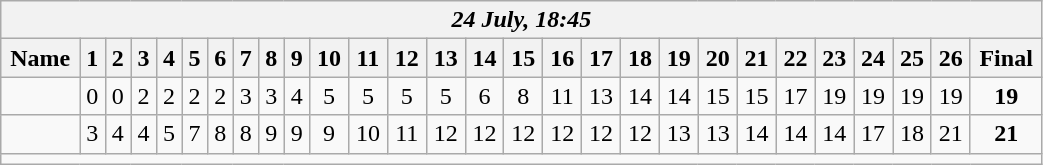<table class=wikitable style="text-align:center; width: 55%">
<tr>
<th colspan=32><em>24 July, 18:45</em></th>
</tr>
<tr>
<th>Name</th>
<th>1</th>
<th>2</th>
<th>3</th>
<th>4</th>
<th>5</th>
<th>6</th>
<th>7</th>
<th>8</th>
<th>9</th>
<th>10</th>
<th>11</th>
<th>12</th>
<th>13</th>
<th>14</th>
<th>15</th>
<th>16</th>
<th>17</th>
<th>18</th>
<th>19</th>
<th>20</th>
<th>21</th>
<th>22</th>
<th>23</th>
<th>24</th>
<th>25</th>
<th>26</th>
<th>Final</th>
</tr>
<tr>
<td align=left></td>
<td>0</td>
<td>0</td>
<td>2</td>
<td>2</td>
<td>2</td>
<td>2</td>
<td>3</td>
<td>3</td>
<td>4</td>
<td>5</td>
<td>5</td>
<td>5</td>
<td>5</td>
<td>6</td>
<td>8</td>
<td>11</td>
<td>13</td>
<td>14</td>
<td>14</td>
<td>15</td>
<td>15</td>
<td>17</td>
<td>19</td>
<td>19</td>
<td>19</td>
<td>19</td>
<td><strong>19</strong></td>
</tr>
<tr>
<td align=left><strong></strong></td>
<td>3</td>
<td>4</td>
<td>4</td>
<td>5</td>
<td>7</td>
<td>8</td>
<td>8</td>
<td>9</td>
<td>9</td>
<td>9</td>
<td>10</td>
<td>11</td>
<td>12</td>
<td>12</td>
<td>12</td>
<td>12</td>
<td>12</td>
<td>12</td>
<td>13</td>
<td>13</td>
<td>14</td>
<td>14</td>
<td>14</td>
<td>17</td>
<td>18</td>
<td>21</td>
<td><strong>21</strong></td>
</tr>
<tr>
<td colspan=32></td>
</tr>
</table>
